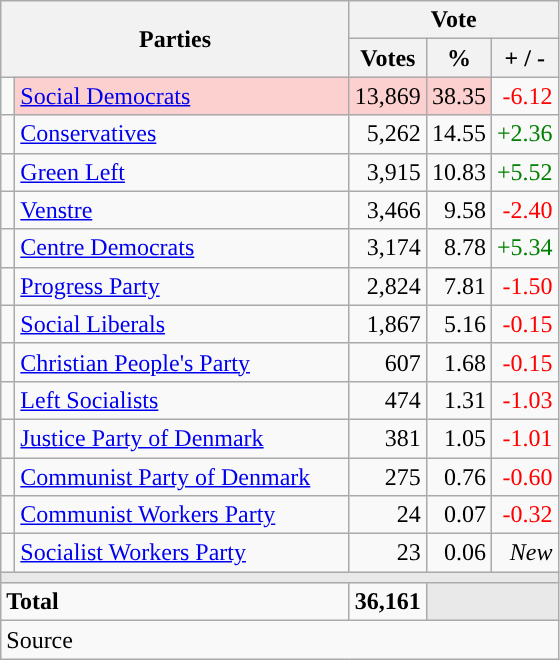<table class="wikitable" style="text-align:right;">
<tr>
<th style="text-align:centre;" rowspan="2" colspan="2" width="225">Parties</th>
<th colspan="3">Vote</th>
</tr>
<tr>
<th width="15">Votes</th>
<th width="15">%</th>
<th width="15">+ / -</th>
</tr>
<tr>
<td width="2" style="color:inherit;background:"></td>
<td bgcolor=#fbd0ce  align="left"><a href='#'>Social Democrats</a></td>
<td bgcolor=#fbd0ce>13,869</td>
<td bgcolor=#fbd0ce>38.35</td>
<td style=color:red;>-6.12</td>
</tr>
<tr>
<td width="2" style="color:inherit;background:"></td>
<td align="left"><a href='#'>Conservatives</a></td>
<td>5,262</td>
<td>14.55</td>
<td style=color:green;>+2.36</td>
</tr>
<tr>
<td width="2" style="color:inherit;background:"></td>
<td align="left"><a href='#'>Green Left</a></td>
<td>3,915</td>
<td>10.83</td>
<td style=color:green;>+5.52</td>
</tr>
<tr>
<td width="2" style="color:inherit;background:"></td>
<td align="left"><a href='#'>Venstre</a></td>
<td>3,466</td>
<td>9.58</td>
<td style=color:red;>-2.40</td>
</tr>
<tr>
<td width="2" style="color:inherit;background:"></td>
<td align="left"><a href='#'>Centre Democrats</a></td>
<td>3,174</td>
<td>8.78</td>
<td style=color:green;>+5.34</td>
</tr>
<tr>
<td width="2" style="color:inherit;background:"></td>
<td align="left"><a href='#'>Progress Party</a></td>
<td>2,824</td>
<td>7.81</td>
<td style=color:red;>-1.50</td>
</tr>
<tr>
<td width="2" style="color:inherit;background:"></td>
<td align="left"><a href='#'>Social Liberals</a></td>
<td>1,867</td>
<td>5.16</td>
<td style=color:red;>-0.15</td>
</tr>
<tr>
<td width="2" style="color:inherit;background:"></td>
<td align="left"><a href='#'>Christian People's Party</a></td>
<td>607</td>
<td>1.68</td>
<td style=color:red;>-0.15</td>
</tr>
<tr>
<td width="2" style="color:inherit;background:"></td>
<td align="left"><a href='#'>Left Socialists</a></td>
<td>474</td>
<td>1.31</td>
<td style=color:red;>-1.03</td>
</tr>
<tr>
<td width="2" style="color:inherit;background:"></td>
<td align="left"><a href='#'>Justice Party of Denmark</a></td>
<td>381</td>
<td>1.05</td>
<td style=color:red;>-1.01</td>
</tr>
<tr>
<td width="2" style="color:inherit;background:"></td>
<td align="left"><a href='#'>Communist Party of Denmark</a></td>
<td>275</td>
<td>0.76</td>
<td style=color:red;>-0.60</td>
</tr>
<tr>
<td width="2" style="color:inherit;background:"></td>
<td align="left"><a href='#'>Communist Workers Party</a></td>
<td>24</td>
<td>0.07</td>
<td style=color:red;>-0.32</td>
</tr>
<tr>
<td width="2" style="color:inherit;background:"></td>
<td align="left"><a href='#'>Socialist Workers Party</a></td>
<td>23</td>
<td>0.06</td>
<td><em>New</em></td>
</tr>
<tr>
<td colspan="7" bgcolor="#E9E9E9"></td>
</tr>
<tr>
<td align="left" colspan="2"><strong>Total</strong></td>
<td><strong>36,161</strong></td>
<td bgcolor="#E9E9E9" colspan="2"></td>
</tr>
<tr>
<td align="left" colspan="6">Source</td>
</tr>
</table>
